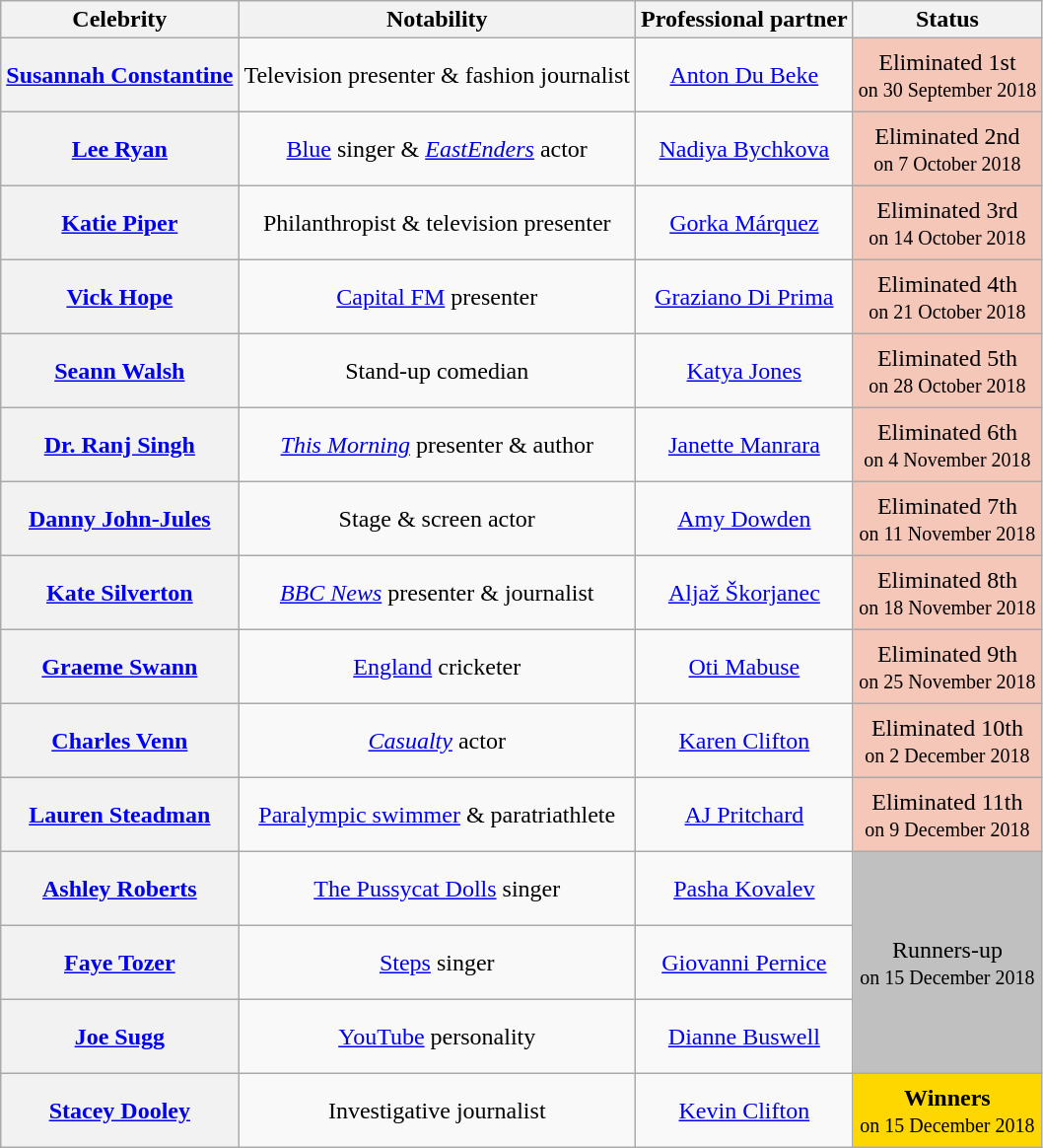<table class="wikitable sortable" style="text-align:center;">
<tr>
<th scope="col">Celebrity</th>
<th scope="col" class="unsortable">Notability</th>
<th scope="col">Professional partner</th>
<th scope="col">Status</th>
</tr>
<tr style="height:50px">
<th scope="row"><a href='#'>Susannah Constantine</a></th>
<td>Television presenter & fashion journalist</td>
<td><a href='#'>Anton Du Beke</a></td>
<td bgcolor="f4c7b8">Eliminated 1st<br><small>on 30 September 2018</small></td>
</tr>
<tr style="height:50px">
<th scope="row"><a href='#'>Lee Ryan</a></th>
<td><a href='#'>Blue</a> singer & <em><a href='#'>EastEnders</a></em> actor</td>
<td><a href='#'>Nadiya Bychkova</a></td>
<td bgcolor="f4c7b8">Eliminated 2nd<br><small>on 7 October 2018</small></td>
</tr>
<tr style="height:50px">
<th scope="row"><a href='#'>Katie Piper</a></th>
<td>Philanthropist & television presenter</td>
<td><a href='#'>Gorka Márquez</a></td>
<td bgcolor="f4c7b8">Eliminated 3rd<br><small>on 14 October 2018</small></td>
</tr>
<tr style="height:50px">
<th scope="row"><a href='#'>Vick Hope</a></th>
<td><a href='#'>Capital FM</a> presenter</td>
<td><a href='#'>Graziano Di Prima</a></td>
<td bgcolor="f4c7b8">Eliminated 4th<br><small>on 21 October 2018</small></td>
</tr>
<tr style="height:50px">
<th scope="row"><a href='#'>Seann Walsh</a></th>
<td>Stand-up comedian</td>
<td><a href='#'>Katya Jones</a></td>
<td bgcolor="f4c7b8">Eliminated 5th<br><small>on 28 October 2018</small></td>
</tr>
<tr style="height:50px">
<th scope="row"><a href='#'>Dr. Ranj Singh</a></th>
<td><em><a href='#'>This Morning</a></em> presenter & author</td>
<td><a href='#'>Janette Manrara</a></td>
<td bgcolor="f4c7b8">Eliminated 6th<br><small>on 4 November 2018</small></td>
</tr>
<tr style="height:50px">
<th scope="row"><a href='#'>Danny John-Jules</a></th>
<td>Stage & screen actor</td>
<td><a href='#'>Amy Dowden</a></td>
<td bgcolor="f4c7b8">Eliminated 7th<br><small>on 11 November 2018</small></td>
</tr>
<tr style="height:50px">
<th scope="row"><a href='#'>Kate Silverton</a></th>
<td><em><a href='#'>BBC News</a></em> presenter & journalist</td>
<td><a href='#'>Aljaž Škorjanec</a></td>
<td bgcolor="f4c7b8">Eliminated 8th<br><small>on 18 November 2018</small></td>
</tr>
<tr style="height:50px">
<th scope="row"><a href='#'>Graeme Swann</a></th>
<td><a href='#'>England</a> cricketer</td>
<td><a href='#'>Oti Mabuse</a></td>
<td bgcolor="f4c7b8">Eliminated 9th<br><small>on 25 November 2018</small></td>
</tr>
<tr style="height:50px">
<th scope="row"><a href='#'>Charles Venn</a></th>
<td><em><a href='#'>Casualty</a></em> actor</td>
<td><a href='#'>Karen Clifton</a></td>
<td bgcolor="f4c7b8">Eliminated 10th<br><small>on 2 December 2018</small></td>
</tr>
<tr style="height:50px">
<th scope="row"><a href='#'>Lauren Steadman</a></th>
<td><a href='#'>Paralympic swimmer</a> & paratriathlete</td>
<td><a href='#'>AJ Pritchard</a></td>
<td bgcolor="f4c7b8">Eliminated 11th<br><small>on 9 December 2018</small></td>
</tr>
<tr style="height:50px">
<th scope="row"><a href='#'>Ashley Roberts</a></th>
<td><a href='#'>The Pussycat Dolls</a> singer</td>
<td><a href='#'>Pasha Kovalev</a></td>
<td rowspan=3 bgcolor="silver">Runners-up<br><small>on 15 December 2018</small></td>
</tr>
<tr style="height:50px">
<th scope="row"><a href='#'>Faye Tozer</a></th>
<td><a href='#'>Steps</a> singer</td>
<td><a href='#'>Giovanni Pernice</a></td>
</tr>
<tr style="height:50px">
<th scope="row"><a href='#'>Joe Sugg</a></th>
<td><a href='#'>YouTube</a> personality</td>
<td><a href='#'>Dianne Buswell</a></td>
</tr>
<tr style="height:50px">
<th scope="row"><a href='#'>Stacey Dooley</a></th>
<td>Investigative journalist</td>
<td><a href='#'>Kevin Clifton</a></td>
<td bgcolor="gold"><strong>Winners</strong><br><small>on 15 December 2018</small></td>
</tr>
</table>
